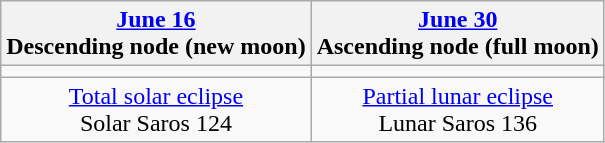<table class="wikitable">
<tr>
<th><a href='#'>June 16</a><br>Descending node (new moon)<br></th>
<th><a href='#'>June 30</a><br>Ascending node (full moon)<br></th>
</tr>
<tr>
<td></td>
<td></td>
</tr>
<tr align=center>
<td><a href='#'>Total solar eclipse</a><br>Solar Saros 124</td>
<td><a href='#'>Partial lunar eclipse</a><br>Lunar Saros 136</td>
</tr>
</table>
